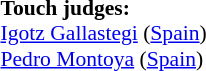<table width=100% style="font-size: 90%">
<tr>
<td><br><strong>Touch judges:</strong>
<br><a href='#'>Igotz Gallastegi</a> (<a href='#'>Spain</a>)
<br><a href='#'>Pedro Montoya</a> (<a href='#'>Spain</a>)</td>
</tr>
</table>
